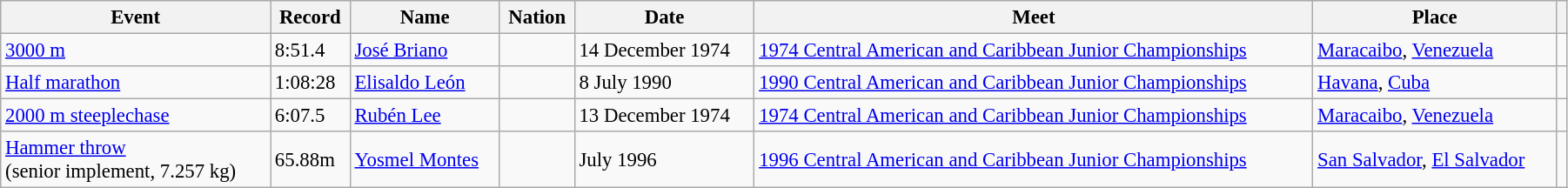<table class="wikitable" style="font-size:95%; width: 95%;">
<tr>
<th>Event</th>
<th>Record</th>
<th>Name</th>
<th>Nation</th>
<th>Date</th>
<th>Meet</th>
<th>Place</th>
<th></th>
</tr>
<tr>
<td><a href='#'>3000 m</a></td>
<td>8:51.4</td>
<td><a href='#'>José Briano</a></td>
<td></td>
<td>14 December 1974</td>
<td><a href='#'>1974 Central American and Caribbean Junior Championships</a></td>
<td> <a href='#'>Maracaibo</a>, <a href='#'>Venezuela</a></td>
<td></td>
</tr>
<tr>
<td><a href='#'>Half marathon</a></td>
<td>1:08:28</td>
<td><a href='#'>Elisaldo León</a></td>
<td></td>
<td>8 July 1990</td>
<td><a href='#'>1990 Central American and Caribbean Junior Championships</a></td>
<td> <a href='#'>Havana</a>, <a href='#'>Cuba</a></td>
<td></td>
</tr>
<tr>
<td><a href='#'>2000 m steeplechase</a></td>
<td>6:07.5</td>
<td><a href='#'>Rubén Lee</a></td>
<td></td>
<td>13 December 1974</td>
<td><a href='#'>1974 Central American and Caribbean Junior Championships</a></td>
<td> <a href='#'>Maracaibo</a>, <a href='#'>Venezuela</a></td>
<td></td>
</tr>
<tr>
<td><a href='#'>Hammer throw</a> <br> (senior implement, 7.257 kg)</td>
<td>65.88m</td>
<td><a href='#'>Yosmel Montes</a></td>
<td></td>
<td>July 1996</td>
<td><a href='#'>1996 Central American and Caribbean Junior Championships</a></td>
<td> <a href='#'>San Salvador</a>, <a href='#'>El Salvador</a></td>
<td></td>
</tr>
</table>
